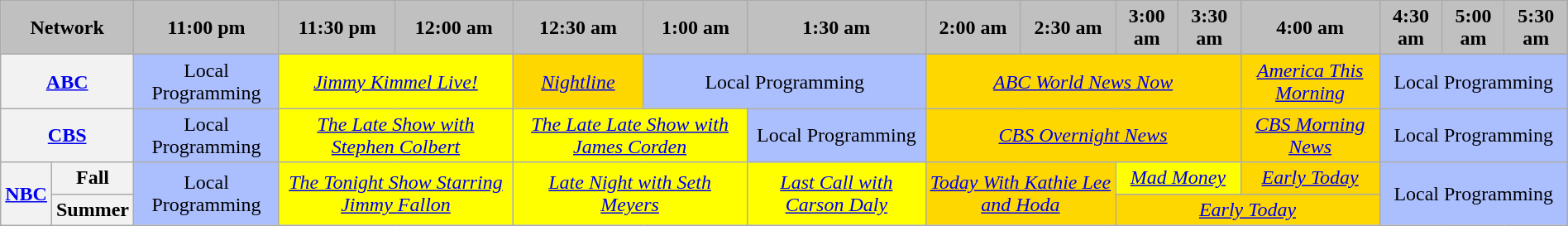<table class="wikitable" style="width:100%;margin-right:0;text-align:center">
<tr>
<th colspan="2" style="background-color:#C0C0C0;text-align:center">Network</th>
<th style="background-color:#C0C0C0;text-align:center">11:00 pm</th>
<th style="background-color:#C0C0C0;text-align:center">11:30 pm</th>
<th style="background-color:#C0C0C0;text-align:center">12:00 am</th>
<th style="background-color:#C0C0C0;text-align:center">12:30 am</th>
<th style="background-color:#C0C0C0;text-align:center">1:00 am</th>
<th style="background-color:#C0C0C0;text-align:center">1:30 am</th>
<th style="background-color:#C0C0C0;text-align:center">2:00 am</th>
<th style="background-color:#C0C0C0;text-align:center">2:30 am</th>
<th style="background-color:#C0C0C0;text-align:center">3:00 am</th>
<th style="background-color:#C0C0C0;text-align:center">3:30 am</th>
<th style="background-color:#C0C0C0;text-align:center">4:00 am</th>
<th style="background-color:#C0C0C0;text-align:center">4:30 am</th>
<th style="background-color:#C0C0C0;text-align:center">5:00 am</th>
<th style="background-color:#C0C0C0;text-align:center">5:30 am</th>
</tr>
<tr>
<th colspan="2"><a href='#'>ABC</a></th>
<td colspan="1" style="background:#abbfff">Local Programming</td>
<td colspan="2" style="background:yellow"><em><a href='#'>Jimmy Kimmel Live!</a></em> </td>
<td colspan="1" style="background:gold"><em><a href='#'>Nightline</a></em> </td>
<td colspan="2" style="background:#abbfff">Local Programming</td>
<td colspan="4" style="background:gold"><em><a href='#'>ABC World News Now</a></em></td>
<td colspan="1" style="background:gold"><em><a href='#'>America This Morning</a></em></td>
<td colspan="3" style="background:#abbfff">Local Programming</td>
</tr>
<tr>
<th colspan="2"><a href='#'>CBS</a></th>
<td colspan="1" style="background:#abbfff">Local Programming</td>
<td colspan="2" style="background:yellow"><em><a href='#'>The Late Show with Stephen Colbert</a></em> </td>
<td colspan="2" style="background:yellow"><em><a href='#'>The Late Late Show with James Corden</a></em> </td>
<td colspan="1" style="background:#abbfff">Local Programming</td>
<td colspan="4" style="background:gold"><em><a href='#'>CBS Overnight News</a></em></td>
<td colspan="1" style="background:gold"><em><a href='#'>CBS Morning News</a></em></td>
<td colspan="3" style="background:#abbfff">Local Programming</td>
</tr>
<tr>
<th colspan="1" rowspan="2"><a href='#'>NBC</a></th>
<th>Fall</th>
<td colspan="1" rowspan="2" style="background:#abbfff">Local Programming</td>
<td colspan="2" rowspan="2" style="background:yellow"><em><a href='#'>The Tonight Show Starring Jimmy Fallon</a></em> </td>
<td colspan="2" rowspan="2" style="background:yellow"><em><a href='#'>Late Night with Seth Meyers</a></em></td>
<td colspan="1" rowspan="2" style="background:yellow"><em><a href='#'>Last Call with Carson Daly</a></em></td>
<td colspan="2" rowspan="2" style="background:gold"><em><a href='#'>Today With Kathie Lee and Hoda</a></em> </td>
<td colspan="2" style="background:yellow"><em><a href='#'>Mad Money</a></em> </td>
<td colspan="1" style="background:gold"><em><a href='#'>Early Today</a></em></td>
<td colspan="3" rowspan="2" style="background:#abbfff">Local Programming</td>
</tr>
<tr>
<th>Summer</th>
<td colspan="3" style="background:gold"><em><a href='#'>Early Today</a></em></td>
</tr>
</table>
